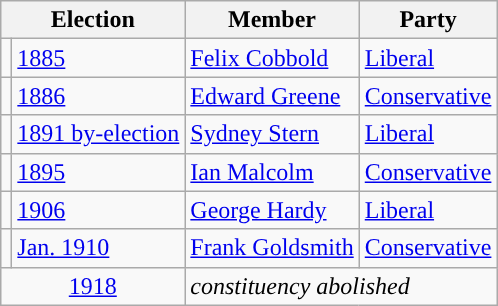<table class="wikitable">
<tr>
<th colspan="2">Election</th>
<th>Member</th>
<th>Party</th>
</tr>
<tr>
<td style="color:inherit;background-color: "></td>
<td><a href='#'>1885</a></td>
<td><a href='#'>Felix Cobbold</a></td>
<td><a href='#'>Liberal</a></td>
</tr>
<tr>
<td style="color:inherit;background-color: "></td>
<td><a href='#'>1886</a></td>
<td><a href='#'>Edward Greene</a></td>
<td><a href='#'>Conservative</a></td>
</tr>
<tr>
<td style="color:inherit;background-color: "></td>
<td><a href='#'>1891 by-election</a></td>
<td><a href='#'>Sydney Stern</a></td>
<td><a href='#'>Liberal</a></td>
</tr>
<tr>
<td style="color:inherit;background-color: "></td>
<td><a href='#'>1895</a></td>
<td><a href='#'>Ian Malcolm</a></td>
<td><a href='#'>Conservative</a></td>
</tr>
<tr>
<td style="color:inherit;background-color: "></td>
<td><a href='#'>1906</a></td>
<td><a href='#'>George Hardy</a></td>
<td><a href='#'>Liberal</a></td>
</tr>
<tr>
<td style="color:inherit;background-color: "></td>
<td><a href='#'>Jan. 1910</a></td>
<td><a href='#'>Frank Goldsmith</a></td>
<td><a href='#'>Conservative</a></td>
</tr>
<tr>
<td colspan="2" align="center"><a href='#'>1918</a></td>
<td colspan="2"><em>constituency abolished</em></td>
</tr>
</table>
